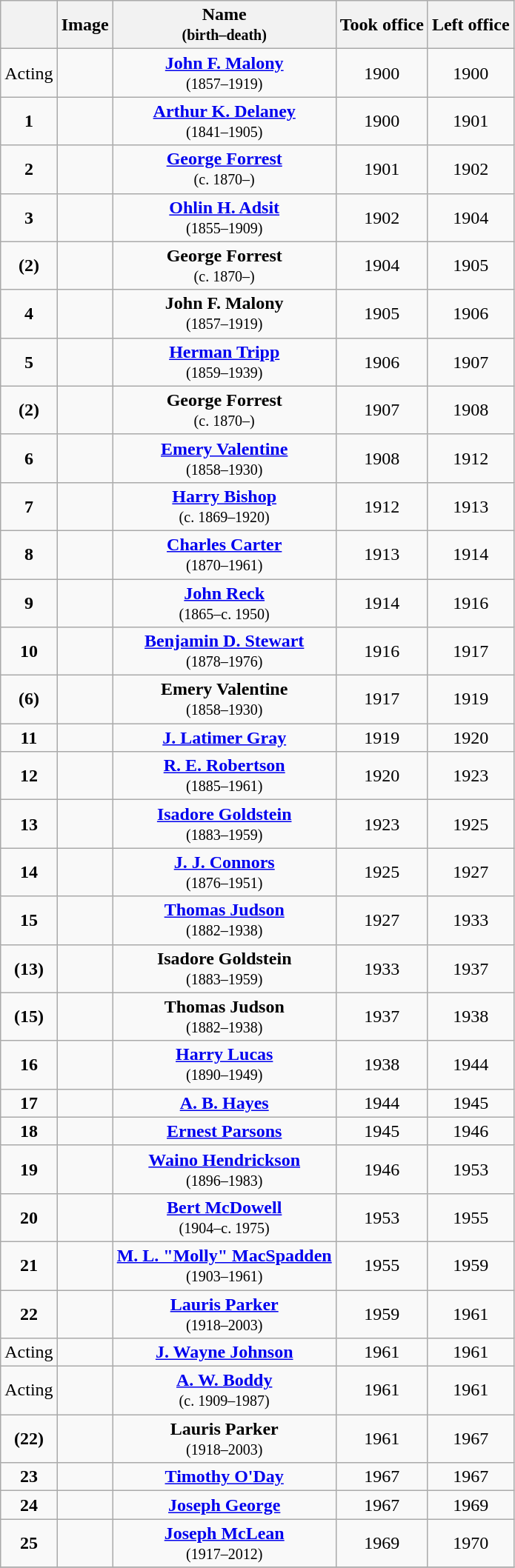<table class="wikitable" style="text-align:center">
<tr>
<th></th>
<th>Image</th>
<th>Name<br><small>(birth–death)</small></th>
<th>Took office</th>
<th>Left office</th>
</tr>
<tr>
<td>Acting</td>
<td></td>
<td><strong><a href='#'>John F. Malony</a></strong><br><small>(1857–1919)</small></td>
<td>1900</td>
<td>1900</td>
</tr>
<tr>
<td><strong>1</strong></td>
<td></td>
<td><strong><a href='#'>Arthur K. Delaney</a></strong><br><small>(1841–1905)</small></td>
<td>1900</td>
<td>1901</td>
</tr>
<tr>
<td><strong>2</strong></td>
<td></td>
<td><strong><a href='#'>George Forrest</a></strong><br><small>(c. 1870–)</small></td>
<td>1901</td>
<td>1902</td>
</tr>
<tr>
<td><strong>3</strong></td>
<td></td>
<td><strong><a href='#'>Ohlin H. Adsit</a></strong><br><small>(1855–1909)</small></td>
<td>1902</td>
<td>1904</td>
</tr>
<tr>
<td><strong>(2)</strong></td>
<td></td>
<td><strong>George Forrest</strong><br><small>(c. 1870–)</small></td>
<td>1904</td>
<td>1905</td>
</tr>
<tr>
<td><strong>4</strong></td>
<td></td>
<td><strong>John F. Malony</strong><br><small>(1857–1919)</small></td>
<td>1905</td>
<td>1906</td>
</tr>
<tr>
<td><strong>5</strong></td>
<td></td>
<td><strong><a href='#'>Herman Tripp</a></strong><br><small>(1859–1939)</small></td>
<td>1906</td>
<td>1907</td>
</tr>
<tr>
<td><strong>(2)</strong></td>
<td></td>
<td><strong>George Forrest</strong><br><small>(c. 1870–)</small></td>
<td>1907</td>
<td>1908</td>
</tr>
<tr>
<td><strong>6</strong></td>
<td></td>
<td><strong><a href='#'>Emery Valentine</a></strong><br><small>(1858–1930)</small></td>
<td>1908</td>
<td>1912</td>
</tr>
<tr>
<td><strong>7</strong></td>
<td></td>
<td><strong><a href='#'>Harry Bishop</a></strong><br><small>(c. 1869–1920)</small></td>
<td>1912</td>
<td>1913</td>
</tr>
<tr>
<td><strong>8</strong></td>
<td></td>
<td><strong><a href='#'>Charles Carter</a></strong><br><small>(1870–1961)</small></td>
<td>1913</td>
<td>1914</td>
</tr>
<tr>
<td><strong>9</strong></td>
<td></td>
<td><strong><a href='#'>John Reck</a></strong><br><small>(1865–c. 1950)</small></td>
<td>1914</td>
<td>1916</td>
</tr>
<tr>
<td><strong>10</strong></td>
<td></td>
<td><strong><a href='#'>Benjamin D. Stewart</a></strong><br><small>(1878–1976)</small></td>
<td>1916</td>
<td>1917</td>
</tr>
<tr>
<td><strong>(6)</strong></td>
<td></td>
<td><strong>Emery Valentine</strong><br><small>(1858–1930)</small></td>
<td>1917</td>
<td>1919</td>
</tr>
<tr>
<td><strong>11</strong></td>
<td></td>
<td><strong><a href='#'>J. Latimer Gray</a></strong></td>
<td>1919</td>
<td>1920</td>
</tr>
<tr>
<td><strong>12</strong></td>
<td></td>
<td><strong><a href='#'>R. E. Robertson</a></strong><br><small>(1885–1961)</small></td>
<td>1920</td>
<td>1923</td>
</tr>
<tr>
<td><strong>13</strong></td>
<td></td>
<td><strong><a href='#'>Isadore Goldstein</a></strong><br><small>(1883–1959)</small></td>
<td>1923</td>
<td>1925</td>
</tr>
<tr>
<td><strong>14</strong></td>
<td></td>
<td><strong><a href='#'>J. J. Connors</a></strong><br><small>(1876–1951)</small></td>
<td>1925</td>
<td>1927</td>
</tr>
<tr>
<td><strong>15</strong></td>
<td></td>
<td><strong><a href='#'>Thomas Judson</a></strong><br><small>(1882–1938)</small></td>
<td>1927</td>
<td>1933</td>
</tr>
<tr>
<td><strong>(13)</strong></td>
<td></td>
<td><strong>Isadore Goldstein</strong><br><small>(1883–1959)</small></td>
<td>1933</td>
<td>1937</td>
</tr>
<tr>
<td><strong>(15)</strong></td>
<td></td>
<td><strong>Thomas Judson</strong><br><small>(1882–1938)</small></td>
<td>1937</td>
<td>1938</td>
</tr>
<tr>
<td><strong>16</strong></td>
<td></td>
<td><strong><a href='#'>Harry Lucas</a></strong><br><small>(1890–1949)</small></td>
<td>1938</td>
<td>1944</td>
</tr>
<tr>
<td><strong>17</strong></td>
<td></td>
<td><strong><a href='#'>A. B. Hayes</a></strong></td>
<td>1944</td>
<td>1945</td>
</tr>
<tr>
<td><strong>18</strong></td>
<td></td>
<td><strong><a href='#'>Ernest Parsons</a></strong></td>
<td>1945</td>
<td>1946</td>
</tr>
<tr>
<td><strong>19</strong></td>
<td></td>
<td><strong><a href='#'>Waino Hendrickson</a></strong><br><small>(1896–1983)</small></td>
<td>1946</td>
<td>1953</td>
</tr>
<tr>
<td><strong>20</strong></td>
<td></td>
<td><strong><a href='#'>Bert McDowell</a></strong><br><small>(1904–c. 1975)</small></td>
<td>1953</td>
<td>1955</td>
</tr>
<tr>
<td><strong>21</strong></td>
<td></td>
<td><strong><a href='#'>M. L. "Molly" MacSpadden</a></strong><br><small>(1903–1961)</small></td>
<td>1955</td>
<td>1959</td>
</tr>
<tr>
<td><strong>22</strong></td>
<td></td>
<td><strong><a href='#'>Lauris Parker</a></strong><br><small>(1918–2003)</small></td>
<td>1959</td>
<td>1961</td>
</tr>
<tr>
<td>Acting</td>
<td></td>
<td><strong><a href='#'>J. Wayne Johnson</a></strong></td>
<td>1961</td>
<td>1961</td>
</tr>
<tr>
<td>Acting</td>
<td></td>
<td><strong><a href='#'>A. W. Boddy</a></strong><br><small>(c. 1909–1987)</small></td>
<td>1961</td>
<td>1961</td>
</tr>
<tr>
<td><strong>(22)</strong></td>
<td></td>
<td><strong>Lauris Parker</strong><br><small>(1918–2003)</small></td>
<td>1961</td>
<td>1967</td>
</tr>
<tr>
<td><strong>23</strong></td>
<td></td>
<td><strong><a href='#'>Timothy O'Day</a></strong></td>
<td>1967</td>
<td>1967</td>
</tr>
<tr>
<td><strong>24</strong></td>
<td></td>
<td><strong><a href='#'>Joseph George</a></strong></td>
<td>1967</td>
<td>1969</td>
</tr>
<tr>
<td><strong>25</strong></td>
<td></td>
<td><strong><a href='#'>Joseph McLean</a></strong><br><small>(1917–2012)</small></td>
<td>1969</td>
<td>1970</td>
</tr>
<tr>
</tr>
</table>
